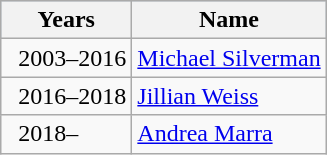<table class="wikitable">
<tr style="background:#b0c4de;">
<th>Years</th>
<th>Name</th>
</tr>
<tr>
<td>  2003–2016</td>
<td><a href='#'>Michael Silverman</a></td>
</tr>
<tr>
<td>  2016–2018</td>
<td><a href='#'>Jillian Weiss</a></td>
</tr>
<tr>
<td>  2018– </td>
<td><a href='#'>Andrea Marra</a></td>
</tr>
</table>
